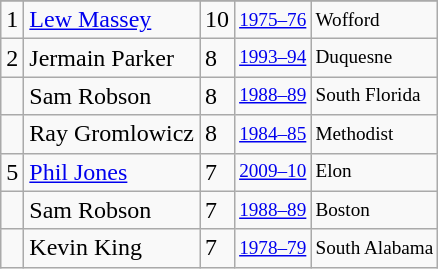<table class="wikitable">
<tr>
</tr>
<tr>
<td>1</td>
<td><a href='#'>Lew Massey</a></td>
<td>10</td>
<td style="font-size:80%;"><a href='#'>1975–76</a></td>
<td style="font-size:80%;">Wofford</td>
</tr>
<tr>
<td>2</td>
<td>Jermain Parker</td>
<td>8</td>
<td style="font-size:80%;"><a href='#'>1993–94</a></td>
<td style="font-size:80%;">Duquesne</td>
</tr>
<tr>
<td></td>
<td>Sam Robson</td>
<td>8</td>
<td style="font-size:80%;"><a href='#'>1988–89</a></td>
<td style="font-size:80%;">South Florida</td>
</tr>
<tr>
<td></td>
<td>Ray Gromlowicz</td>
<td>8</td>
<td style="font-size:80%;"><a href='#'>1984–85</a></td>
<td style="font-size:80%;">Methodist</td>
</tr>
<tr>
<td>5</td>
<td><a href='#'>Phil Jones</a></td>
<td>7</td>
<td style="font-size:80%;"><a href='#'>2009–10</a></td>
<td style="font-size:80%;">Elon</td>
</tr>
<tr>
<td></td>
<td>Sam Robson</td>
<td>7</td>
<td style="font-size:80%;"><a href='#'>1988–89</a></td>
<td style="font-size:80%;">Boston</td>
</tr>
<tr>
<td></td>
<td>Kevin King</td>
<td>7</td>
<td style="font-size:80%;"><a href='#'>1978–79</a></td>
<td style="font-size:80%;">South Alabama</td>
</tr>
</table>
